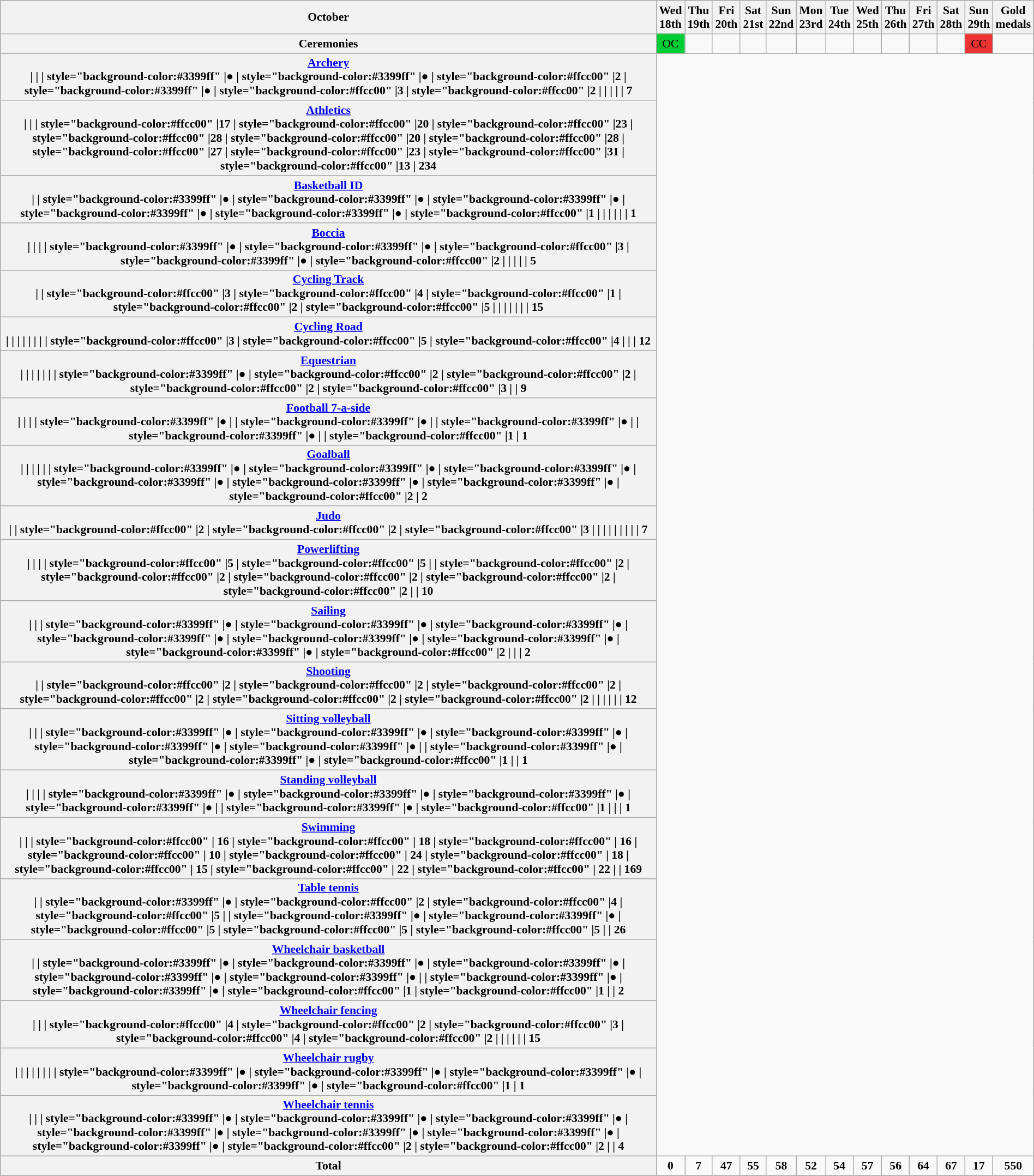<table class="wikitable plainrowheaders" style="text-align:center; margin:0.5em auto; font-size:90%;">
<tr>
<th scope="col">October</th>
<th scope="col">Wed<br>18th</th>
<th scope="col">Thu<br>19th</th>
<th scope="col">Fri<br>20th</th>
<th scope="col">Sat<br>21st</th>
<th scope="col">Sun<br>22nd</th>
<th scope="col">Mon<br>23rd</th>
<th scope="col">Tue<br>24th</th>
<th scope="col">Wed<br>25th</th>
<th scope="col">Thu<br>26th</th>
<th scope="col">Fri<br>27th</th>
<th scope="col">Sat<br>28th</th>
<th scope="col">Sun<br>29th</th>
<th scope="col">Gold<br>medals</th>
</tr>
<tr>
<th scope="row">Ceremonies</th>
<td style="background-color:#00cc33">OC</td>
<td></td>
<td></td>
<td></td>
<td></td>
<td></td>
<td></td>
<td></td>
<td></td>
<td></td>
<td></td>
<td style="background-color:#ee3333">CC</td>
<td></td>
</tr>
<tr>
<th scope="row"><a href='#'>Archery</a><br>|
|
| style="background-color:#3399ff" |●
| style="background-color:#3399ff" |●
| style="background-color:#ffcc00" |2
| style="background-color:#3399ff" |●
| style="background-color:#ffcc00" |3
| style="background-color:#ffcc00" |2
|
|
|
|
| 7</th>
</tr>
<tr>
<th scope="row"><a href='#'>Athletics</a><br>|
|
| style="background-color:#ffcc00" |17
| style="background-color:#ffcc00" |20
| style="background-color:#ffcc00" |23
| style="background-color:#ffcc00" |28
| style="background-color:#ffcc00" |20
| style="background-color:#ffcc00" |28
| style="background-color:#ffcc00" |27
| style="background-color:#ffcc00" |23
| style="background-color:#ffcc00" |31
| style="background-color:#ffcc00" |13
| 234</th>
</tr>
<tr>
<th scope="row"><a href='#'>Basketball ID</a><br>|
| style="background-color:#3399ff" |●
| style="background-color:#3399ff" |●
| style="background-color:#3399ff" |●
| style="background-color:#3399ff" |●
| style="background-color:#3399ff" |●
| style="background-color:#ffcc00" |1
|
|
|
|
|
| 1</th>
</tr>
<tr>
<th scope="row"><a href='#'>Boccia</a><br>|
|
|
| style="background-color:#3399ff" |●
| style="background-color:#3399ff" |●
| style="background-color:#ffcc00" |3
| style="background-color:#3399ff" |●
| style="background-color:#ffcc00" |2
|
|
|
|
| 5</th>
</tr>
<tr>
<th scope="row"><a href='#'>Cycling Track</a><br>|
| style="background-color:#ffcc00" |3
| style="background-color:#ffcc00" |4
| style="background-color:#ffcc00" |1
| style="background-color:#ffcc00" |2
| style="background-color:#ffcc00" |5
|
|
|
|
|
|
| 15</th>
</tr>
<tr>
<th scope="row"><a href='#'>Cycling Road</a><br>|
|
|
|
|
|
|
| style="background-color:#ffcc00" |3
| style="background-color:#ffcc00" |5
| style="background-color:#ffcc00" |4
|
|
| 12</th>
</tr>
<tr>
<th scope="row"><a href='#'>Equestrian</a><br>|
|
|
|
|
|
| style="background-color:#3399ff" |●
| style="background-color:#ffcc00" |2
| style="background-color:#ffcc00" |2
| style="background-color:#ffcc00" |2
| style="background-color:#ffcc00" |3
|
| 9</th>
</tr>
<tr>
<th scope="row"><a href='#'>Football 7-a-side</a><br>|
|
|
| style="background-color:#3399ff" |●
|
| style="background-color:#3399ff" |●
|
| style="background-color:#3399ff" |●
|
| style="background-color:#3399ff" |●
|
| style="background-color:#ffcc00" |1
| 1</th>
</tr>
<tr>
<th scope="row"><a href='#'>Goalball</a><br>|
|
|
|
|
| style="background-color:#3399ff" |●
| style="background-color:#3399ff" |●
| style="background-color:#3399ff" |●
| style="background-color:#3399ff" |●
| style="background-color:#3399ff" |●
| style="background-color:#3399ff" |●
| style="background-color:#ffcc00" |2
| 2</th>
</tr>
<tr>
<th scope="row"><a href='#'>Judo</a><br>|
| style="background-color:#ffcc00" |2
| style="background-color:#ffcc00" |2
| style="background-color:#ffcc00" |3
|
|
|
|
|
|
|
|
| 7</th>
</tr>
<tr>
<th scope="row"><a href='#'>Powerlifting</a><br>|
|
|
| style="background-color:#ffcc00" |5
| style="background-color:#ffcc00" |5
|
| style="background-color:#ffcc00" |2
| style="background-color:#ffcc00" |2
| style="background-color:#ffcc00" |2
| style="background-color:#ffcc00" |2
| style="background-color:#ffcc00" |2
|
| 10</th>
</tr>
<tr>
<th scope="row"><a href='#'>Sailing</a><br>|
|
| style="background-color:#3399ff" |●
| style="background-color:#3399ff" |●
| style="background-color:#3399ff" |●
| style="background-color:#3399ff" |●
| style="background-color:#3399ff" |●
| style="background-color:#3399ff" |●
| style="background-color:#3399ff" |●
| style="background-color:#ffcc00" |2
|
|
| 2</th>
</tr>
<tr>
<th scope="row"><a href='#'>Shooting</a><br>|
| style="background-color:#ffcc00" |2
| style="background-color:#ffcc00" |2
| style="background-color:#ffcc00" |2
| style="background-color:#ffcc00" |2
| style="background-color:#ffcc00" |2
| style="background-color:#ffcc00" |2
|
|
|
|
|
| 12</th>
</tr>
<tr>
<th scope="row"><a href='#'>Sitting volleyball</a><br>|
|
| style="background-color:#3399ff" |●
| style="background-color:#3399ff" |●
| style="background-color:#3399ff" |●
| style="background-color:#3399ff" |●
| style="background-color:#3399ff" |●
|
| style="background-color:#3399ff" |●
| style="background-color:#3399ff" |●
| style="background-color:#ffcc00" |1
| 
| 1</th>
</tr>
<tr>
<th scope="row"><a href='#'>Standing volleyball</a><br>|
|
|
| style="background-color:#3399ff" |●
| style="background-color:#3399ff" |●
| style="background-color:#3399ff" |●
| style="background-color:#3399ff" |●
|
| style="background-color:#3399ff" |●
| style="background-color:#ffcc00" |1
|
|
| 1</th>
</tr>
<tr>
<th scope="row"><a href='#'>Swimming</a><br>|
|
| style="background-color:#ffcc00" | 16
| style="background-color:#ffcc00" | 18
| style="background-color:#ffcc00" | 16
| style="background-color:#ffcc00" | 10
| style="background-color:#ffcc00" | 24
| style="background-color:#ffcc00" | 18
| style="background-color:#ffcc00" | 15
| style="background-color:#ffcc00" | 22
| style="background-color:#ffcc00" | 22
| 
| 169</th>
</tr>
<tr>
<th scope="row"><a href='#'>Table tennis</a><br>|
| style="background-color:#3399ff" |●
| style="background-color:#ffcc00" |2
| style="background-color:#ffcc00" |4
| style="background-color:#ffcc00" |5
|
| style="background-color:#3399ff" |●
| style="background-color:#3399ff" |●
| style="background-color:#ffcc00" |5
| style="background-color:#ffcc00" |5
| style="background-color:#ffcc00" |5
| 
| 26</th>
</tr>
<tr>
<th scope="row"><a href='#'>Wheelchair basketball</a><br>|
| style="background-color:#3399ff" |●
| style="background-color:#3399ff" |●
| style="background-color:#3399ff" |●
| style="background-color:#3399ff" |●
| style="background-color:#3399ff" |●
|
| style="background-color:#3399ff" |●
| style="background-color:#3399ff" |●
| style="background-color:#ffcc00" |1
| style="background-color:#ffcc00" |1
|
| 2</th>
</tr>
<tr>
<th scope="row"><a href='#'>Wheelchair fencing</a><br>|
|
| style="background-color:#ffcc00" |4
| style="background-color:#ffcc00" |2
| style="background-color:#ffcc00" |3
| style="background-color:#ffcc00" |4
| style="background-color:#ffcc00" |2
|
|
|
|
|
| 15</th>
</tr>
<tr>
<th scope="row"><a href='#'>Wheelchair rugby</a><br>|
|
|
|
|
|
|
| style="background-color:#3399ff" |●
| style="background-color:#3399ff" |●
| style="background-color:#3399ff" |●
| style="background-color:#3399ff" |●
| style="background-color:#ffcc00" |1
| 1</th>
</tr>
<tr>
<th scope="row"><a href='#'>Wheelchair tennis</a><br>|
|
| style="background-color:#3399ff" |●
| style="background-color:#3399ff" |●
| style="background-color:#3399ff" |●
| style="background-color:#3399ff" |●
| style="background-color:#3399ff" |●
| style="background-color:#3399ff" |●
| style="background-color:#3399ff" |●
| style="background-color:#ffcc00" |2
| style="background-color:#ffcc00" |2
|
| 4</th>
</tr>
<tr style="font-weight:bold">
<th scope="row"><strong>Total</strong></th>
<td>0</td>
<td>7</td>
<td>47</td>
<td>55</td>
<td>58</td>
<td>52</td>
<td>54</td>
<td>57</td>
<td>56</td>
<td>64</td>
<td>67</td>
<td>17</td>
<td>550</td>
</tr>
</table>
